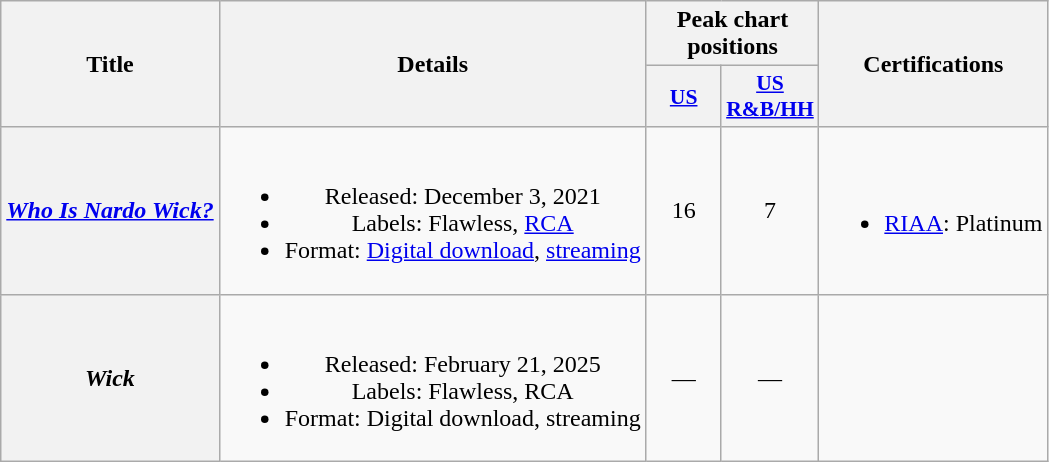<table class="wikitable plainrowheaders" style="text-align:center;">
<tr>
<th scope="col" rowspan="2">Title</th>
<th scope="col" rowspan="2">Details</th>
<th scope="col" colspan="2">Peak chart positions</th>
<th scope="col" rowspan="2">Certifications</th>
</tr>
<tr>
<th scope="col" style="width:3em;font-size:90%;"><a href='#'>US</a><br></th>
<th scope="col" style="width:3em;font-size:90%;"><a href='#'>US<br>R&B/HH</a><br></th>
</tr>
<tr>
<th scope="row"><em><a href='#'>Who Is Nardo Wick?</a></em></th>
<td><br><ul><li>Released: December 3, 2021</li><li>Labels: Flawless, <a href='#'>RCA</a></li><li>Format: <a href='#'>Digital download</a>, <a href='#'>streaming</a></li></ul></td>
<td>16</td>
<td>7</td>
<td><br><ul><li><a href='#'>RIAA</a>: Platinum</li></ul></td>
</tr>
<tr>
<th scope="row"><em>Wick</em></th>
<td><br><ul><li>Released: February 21, 2025</li><li>Labels: Flawless, RCA</li><li>Format: Digital download, streaming</li></ul></td>
<td>—</td>
<td>—</td>
<td></td>
</tr>
</table>
